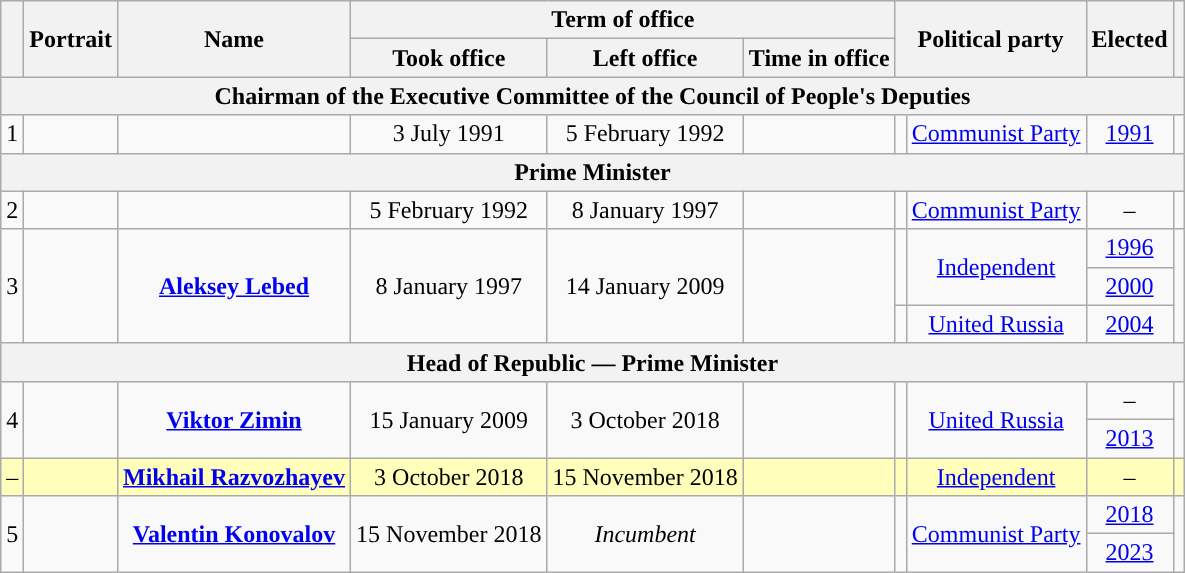<table class="wikitable" style="text-align:center">
<tr>
<th rowspan=2></th>
<th rowspan=2>Portrait</th>
<th rowspan=2>Name<br></th>
<th colspan=3>Term of office</th>
<th colspan=2 rowspan=2>Political party</th>
<th rowspan=2>Elected</th>
<th rowspan=2></th>
</tr>
<tr>
<th>Took office</th>
<th>Left office</th>
<th>Time in office</th>
</tr>
<tr>
<th colspan=10>Chairman of the Executive Committee of the Council of People's Deputies</th>
</tr>
<tr>
<td>1</td>
<td></td>
<td><strong></strong><br></td>
<td>3 July 1991</td>
<td>5 February 1992</td>
<td></td>
<td style="background: "></td>
<td><a href='#'>Communist Party</a></td>
<td><a href='#'>1991</a></td>
<td></td>
</tr>
<tr>
<th colspan=10>Prime Minister</th>
</tr>
<tr>
<td>2</td>
<td></td>
<td><strong></strong><br></td>
<td>5 February 1992</td>
<td>8 January 1997</td>
<td></td>
<td style="background: "></td>
<td><a href='#'>Communist Party</a></td>
<td>–</td>
<td></td>
</tr>
<tr>
<td rowspan=3>3</td>
<td rowspan=3></td>
<td rowspan=3><strong><a href='#'>Aleksey Lebed</a></strong><br></td>
<td rowspan=3>8 January 1997</td>
<td rowspan=3>14 January 2009</td>
<td rowspan=3></td>
<td rowspan=2 style="background: "></td>
<td rowspan=2><a href='#'>Independent</a></td>
<td><a href='#'>1996</a></td>
<td rowspan=3></td>
</tr>
<tr>
<td><a href='#'>2000</a></td>
</tr>
<tr>
<td style="background: "></td>
<td><a href='#'>United Russia</a></td>
<td><a href='#'>2004</a></td>
</tr>
<tr>
<th colspan=10>Head of Republic — Prime Minister</th>
</tr>
<tr>
<td rowspan=2>4</td>
<td rowspan=2></td>
<td rowspan=2><strong><a href='#'>Viktor Zimin</a></strong><br></td>
<td rowspan=2>15 January 2009</td>
<td rowspan=2>3 October 2018</td>
<td rowspan=2></td>
<td rowspan=2 style="background: "></td>
<td rowspan=2><a href='#'>United Russia</a></td>
<td>–</td>
<td rowspan=2></td>
</tr>
<tr>
<td><a href='#'>2013</a></td>
</tr>
<tr style="background:#FFB;">
<td>–</td>
<td></td>
<td><strong><a href='#'>Mikhail Razvozhayev</a></strong><br></td>
<td>3 October 2018</td>
<td>15 November 2018</td>
<td></td>
<td style="background: "></td>
<td><a href='#'>Independent</a></td>
<td>–</td>
<td></td>
</tr>
<tr>
<td rowspan=2>5</td>
<td rowspan=2></td>
<td rowspan=2><strong><a href='#'>Valentin Konovalov</a></strong><br></td>
<td rowspan=2>15 November 2018</td>
<td rowspan=2><em>Incumbent</em></td>
<td rowspan=2></td>
<td rowspan=2 style="background: "></td>
<td rowspan=2><a href='#'>Communist Party</a></td>
<td><a href='#'>2018</a></td>
<td rowspan=2></td>
</tr>
<tr>
<td><a href='#'>2023</a></td>
</tr>
</table>
